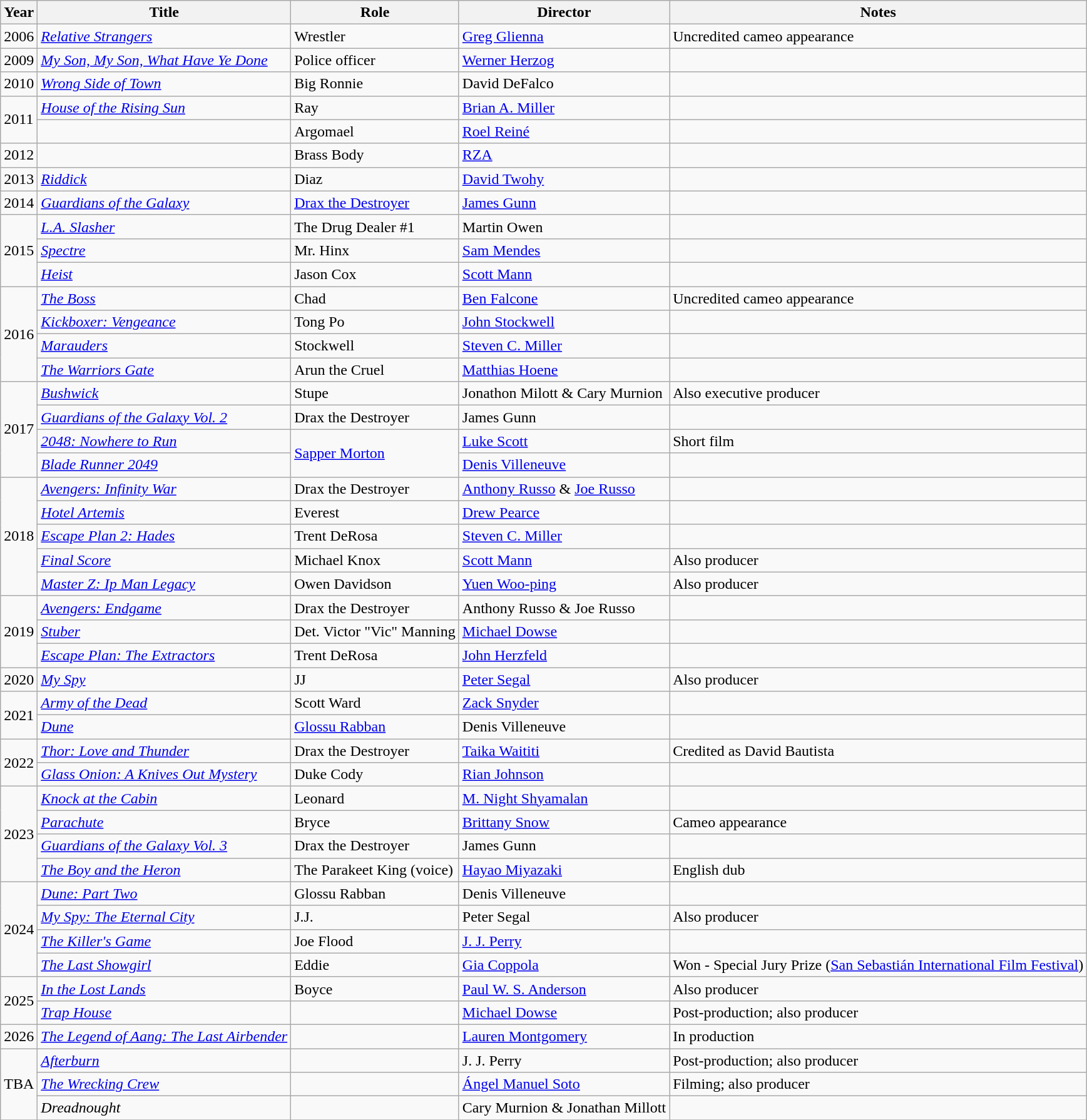<table class="wikitable sortable">
<tr>
<th>Year</th>
<th>Title</th>
<th>Role</th>
<th>Director</th>
<th class="unsortable">Notes</th>
</tr>
<tr>
<td>2006</td>
<td><em><a href='#'>Relative Strangers</a></em></td>
<td>Wrestler</td>
<td><a href='#'>Greg Glienna</a></td>
<td>Uncredited cameo appearance</td>
</tr>
<tr>
<td>2009</td>
<td><em><a href='#'>My Son, My Son, What Have Ye Done</a></em></td>
<td>Police officer</td>
<td><a href='#'>Werner Herzog</a></td>
<td></td>
</tr>
<tr>
<td>2010</td>
<td><em><a href='#'>Wrong Side of Town</a></em></td>
<td>Big Ronnie</td>
<td>David DeFalco</td>
<td></td>
</tr>
<tr>
<td rowspan="2">2011</td>
<td><em><a href='#'>House of the Rising Sun</a></em></td>
<td>Ray</td>
<td><a href='#'>Brian A. Miller</a></td>
<td></td>
</tr>
<tr>
<td><em></em></td>
<td>Argomael</td>
<td><a href='#'>Roel Reiné</a></td>
<td></td>
</tr>
<tr>
<td>2012</td>
<td><em></em></td>
<td>Brass Body</td>
<td><a href='#'>RZA</a></td>
<td></td>
</tr>
<tr>
<td>2013</td>
<td><em><a href='#'>Riddick</a></em></td>
<td>Diaz</td>
<td><a href='#'>David Twohy</a></td>
<td></td>
</tr>
<tr>
<td>2014</td>
<td><em><a href='#'>Guardians of the Galaxy</a></em></td>
<td><a href='#'>Drax the Destroyer</a></td>
<td><a href='#'>James Gunn</a></td>
<td></td>
</tr>
<tr>
<td rowspan="3">2015</td>
<td><em><a href='#'>L.A. Slasher</a></em></td>
<td>The Drug Dealer #1</td>
<td>Martin Owen</td>
<td></td>
</tr>
<tr>
<td><em><a href='#'>Spectre</a></em></td>
<td>Mr. Hinx</td>
<td><a href='#'>Sam Mendes</a></td>
<td></td>
</tr>
<tr>
<td><em><a href='#'>Heist</a></em></td>
<td>Jason Cox</td>
<td><a href='#'>Scott Mann</a></td>
<td></td>
</tr>
<tr>
<td rowspan="4">2016</td>
<td><em><a href='#'>The Boss</a></em></td>
<td>Chad</td>
<td><a href='#'>Ben Falcone</a></td>
<td>Uncredited cameo appearance</td>
</tr>
<tr>
<td><em><a href='#'>Kickboxer: Vengeance</a></em></td>
<td>Tong Po</td>
<td><a href='#'>John Stockwell</a></td>
<td></td>
</tr>
<tr>
<td><em><a href='#'>Marauders</a></em></td>
<td>Stockwell</td>
<td><a href='#'>Steven C. Miller</a></td>
<td></td>
</tr>
<tr>
<td><em><a href='#'>The Warriors Gate</a></em></td>
<td>Arun the Cruel</td>
<td><a href='#'>Matthias Hoene</a></td>
<td></td>
</tr>
<tr>
<td rowspan="4">2017</td>
<td><em><a href='#'>Bushwick</a></em></td>
<td>Stupe</td>
<td>Jonathon Milott & Cary Murnion</td>
<td>Also executive producer</td>
</tr>
<tr>
<td><em><a href='#'>Guardians of the Galaxy Vol. 2</a></em></td>
<td>Drax the Destroyer</td>
<td>James Gunn</td>
<td></td>
</tr>
<tr>
<td><em><a href='#'>2048: Nowhere to Run</a></em></td>
<td rowspan=2><a href='#'>Sapper Morton</a></td>
<td><a href='#'>Luke Scott</a></td>
<td>Short film</td>
</tr>
<tr>
<td><em><a href='#'>Blade Runner 2049</a></em></td>
<td><a href='#'>Denis Villeneuve</a></td>
<td></td>
</tr>
<tr>
<td rowspan="5">2018</td>
<td><em><a href='#'>Avengers: Infinity War</a></em></td>
<td>Drax the Destroyer</td>
<td><a href='#'>Anthony Russo</a> & <a href='#'>Joe Russo</a></td>
<td></td>
</tr>
<tr>
<td><em><a href='#'>Hotel Artemis</a></em></td>
<td>Everest</td>
<td><a href='#'>Drew Pearce</a></td>
<td></td>
</tr>
<tr>
<td><em><a href='#'>Escape Plan 2: Hades</a></em></td>
<td>Trent DeRosa</td>
<td><a href='#'>Steven C. Miller</a></td>
<td></td>
</tr>
<tr>
<td><em><a href='#'>Final Score</a></em></td>
<td>Michael Knox</td>
<td><a href='#'>Scott Mann</a></td>
<td>Also producer</td>
</tr>
<tr>
<td><em><a href='#'>Master Z: Ip Man Legacy</a></em></td>
<td>Owen Davidson</td>
<td><a href='#'>Yuen Woo-ping</a></td>
<td>Also producer</td>
</tr>
<tr>
<td rowspan="3">2019</td>
<td><em><a href='#'>Avengers: Endgame</a></em></td>
<td>Drax the Destroyer</td>
<td>Anthony Russo & Joe Russo</td>
<td></td>
</tr>
<tr>
<td><em><a href='#'>Stuber</a></em></td>
<td>Det. Victor "Vic" Manning</td>
<td><a href='#'>Michael Dowse</a></td>
<td></td>
</tr>
<tr>
<td><em><a href='#'>Escape Plan: The Extractors</a></em></td>
<td>Trent DeRosa</td>
<td><a href='#'>John Herzfeld</a></td>
<td></td>
</tr>
<tr>
<td>2020</td>
<td><em><a href='#'>My Spy</a></em></td>
<td>JJ</td>
<td><a href='#'>Peter Segal</a></td>
<td>Also producer</td>
</tr>
<tr>
<td rowspan="2">2021</td>
<td><em><a href='#'>Army of the Dead</a></em></td>
<td>Scott Ward</td>
<td><a href='#'>Zack Snyder</a></td>
<td></td>
</tr>
<tr>
<td><em><a href='#'>Dune</a></em></td>
<td><a href='#'>Glossu Rabban</a></td>
<td>Denis Villeneuve</td>
<td></td>
</tr>
<tr>
<td rowspan="2">2022</td>
<td><em><a href='#'>Thor: Love and Thunder</a></em></td>
<td>Drax the Destroyer</td>
<td><a href='#'>Taika Waititi</a></td>
<td>Credited as David Bautista</td>
</tr>
<tr>
<td><em><a href='#'>Glass Onion: A Knives Out Mystery</a></em></td>
<td>Duke Cody</td>
<td><a href='#'>Rian Johnson</a></td>
<td></td>
</tr>
<tr>
<td rowspan="4">2023</td>
<td><em><a href='#'>Knock at the Cabin</a></em></td>
<td>Leonard</td>
<td><a href='#'>M. Night Shyamalan</a></td>
<td></td>
</tr>
<tr>
<td><em><a href='#'>Parachute</a></em></td>
<td>Bryce</td>
<td><a href='#'>Brittany Snow</a></td>
<td>Cameo appearance</td>
</tr>
<tr>
<td><em><a href='#'>Guardians of the Galaxy Vol. 3</a></em></td>
<td>Drax the Destroyer</td>
<td>James Gunn</td>
<td></td>
</tr>
<tr>
<td><em><a href='#'>The Boy and the Heron</a></em></td>
<td>The Parakeet King (voice)</td>
<td><a href='#'>Hayao Miyazaki</a></td>
<td>English dub</td>
</tr>
<tr>
<td rowspan="4">2024</td>
<td><em><a href='#'>Dune: Part Two</a></em></td>
<td>Glossu Rabban</td>
<td>Denis Villeneuve</td>
<td></td>
</tr>
<tr>
<td><em><a href='#'>My Spy: The Eternal City</a></em></td>
<td>J.J.</td>
<td>Peter Segal</td>
<td>Also producer</td>
</tr>
<tr>
<td><em><a href='#'>The Killer's Game</a></em></td>
<td>Joe Flood</td>
<td><a href='#'>J. J. Perry</a></td>
<td></td>
</tr>
<tr>
<td><em><a href='#'>The Last Showgirl</a></em></td>
<td>Eddie</td>
<td><a href='#'>Gia Coppola</a></td>
<td>Won - Special Jury Prize (<a href='#'>San Sebastián International Film Festival</a>)</td>
</tr>
<tr>
<td rowspan="2">2025</td>
<td><em><a href='#'>In the Lost Lands</a></em></td>
<td>Boyce</td>
<td><a href='#'>Paul W. S. Anderson</a></td>
<td>Also producer</td>
</tr>
<tr>
<td><em><a href='#'>Trap House</a></em></td>
<td></td>
<td><a href='#'>Michael Dowse</a></td>
<td>Post-production; also producer</td>
</tr>
<tr>
<td>2026</td>
<td><em><a href='#'>The Legend of Aang: The Last Airbender</a></em></td>
<td></td>
<td><a href='#'>Lauren Montgomery</a></td>
<td>In production</td>
</tr>
<tr>
<td rowspan="3">TBA</td>
<td><em><a href='#'>Afterburn</a></em></td>
<td></td>
<td>J. J. Perry</td>
<td>Post-production; also producer</td>
</tr>
<tr>
<td><em><a href='#'>The Wrecking Crew</a></em></td>
<td></td>
<td><a href='#'>Ángel Manuel Soto</a></td>
<td>Filming; also producer</td>
</tr>
<tr>
<td><em>Dreadnought</em></td>
<td></td>
<td>Cary Murnion & Jonathan Millott</td>
<td></td>
</tr>
<tr>
</tr>
</table>
